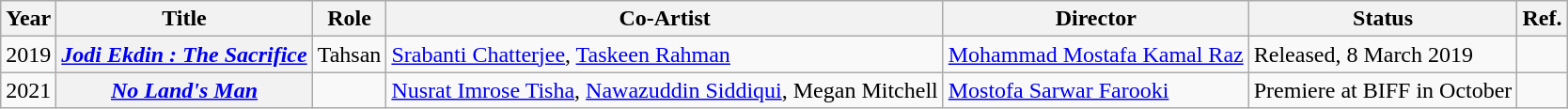<table class="wikitable plainrowheaders sortable">
<tr>
<th>Year</th>
<th>Title</th>
<th>Role</th>
<th>Co-Artist</th>
<th>Director</th>
<th>Status</th>
<th>Ref.</th>
</tr>
<tr>
<td>2019</td>
<th scope=row><em><a href='#'>Jodi Ekdin : The Sacrifice</a></em></th>
<td>Tahsan</td>
<td><a href='#'>Srabanti Chatterjee</a>, <a href='#'>Taskeen Rahman</a></td>
<td><a href='#'>Mohammad Mostafa Kamal Raz</a></td>
<td>Released, 8 March 2019</td>
<td></td>
</tr>
<tr>
<td>2021</td>
<th scope=row><em><a href='#'>No Land's Man</a></em></th>
<td></td>
<td><a href='#'>Nusrat Imrose Tisha</a>, <a href='#'>Nawazuddin Siddiqui</a>, Megan Mitchell</td>
<td><a href='#'>Mostofa Sarwar Farooki</a></td>
<td>Premiere at BIFF in October</td>
<td></td>
</tr>
</table>
